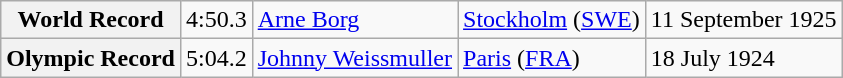<table class="wikitable">
<tr>
<th>World Record</th>
<td>4:50.3</td>
<td> <a href='#'>Arne Borg</a></td>
<td><a href='#'>Stockholm</a> (<a href='#'>SWE</a>)</td>
<td>11 September 1925</td>
</tr>
<tr>
<th>Olympic Record</th>
<td>5:04.2</td>
<td> <a href='#'>Johnny Weissmuller</a></td>
<td><a href='#'>Paris</a> (<a href='#'>FRA</a>)</td>
<td>18 July 1924</td>
</tr>
</table>
